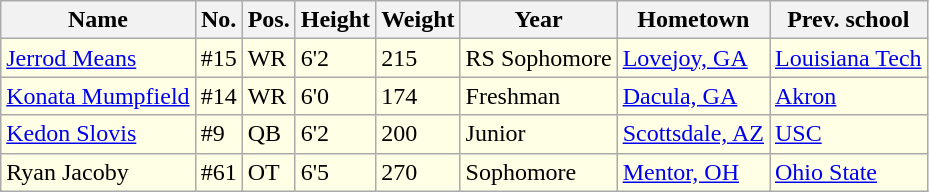<table class="wikitable sortable">
<tr>
<th>Name</th>
<th>No.</th>
<th>Pos.</th>
<th>Height</th>
<th>Weight</th>
<th>Year</th>
<th>Hometown</th>
<th class="unsortable">Prev. school</th>
</tr>
<tr style="background:#FFFFE6; ">
<td><a href='#'>Jerrod Means</a></td>
<td>#15</td>
<td>WR</td>
<td>6'2</td>
<td>215</td>
<td>RS Sophomore</td>
<td><a href='#'>Lovejoy, GA</a></td>
<td><a href='#'>Louisiana Tech</a></td>
</tr>
<tr style="background:#FFFFE6; ">
<td><a href='#'>Konata Mumpfield</a></td>
<td>#14</td>
<td>WR</td>
<td>6'0</td>
<td>174</td>
<td>Freshman</td>
<td><a href='#'>Dacula, GA</a></td>
<td><a href='#'>Akron</a></td>
</tr>
<tr style="background:#FFFFE6; ">
<td><a href='#'>Kedon Slovis</a></td>
<td>#9</td>
<td>QB</td>
<td>6'2</td>
<td>200</td>
<td>Junior</td>
<td><a href='#'>Scottsdale, AZ</a></td>
<td><a href='#'>USC</a></td>
</tr>
<tr style="background:#FFFFE6; ">
<td>Ryan Jacoby</td>
<td>#61</td>
<td>OT</td>
<td>6'5</td>
<td>270</td>
<td>Sophomore</td>
<td><a href='#'>Mentor, OH</a></td>
<td><a href='#'>Ohio State</a></td>
</tr>
</table>
